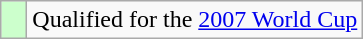<table class="wikitable" style="text-align: left;">
<tr>
<td width=10px bgcolor=#ccffcc></td>
<td>Qualified for the <a href='#'>2007 World Cup</a></td>
</tr>
</table>
